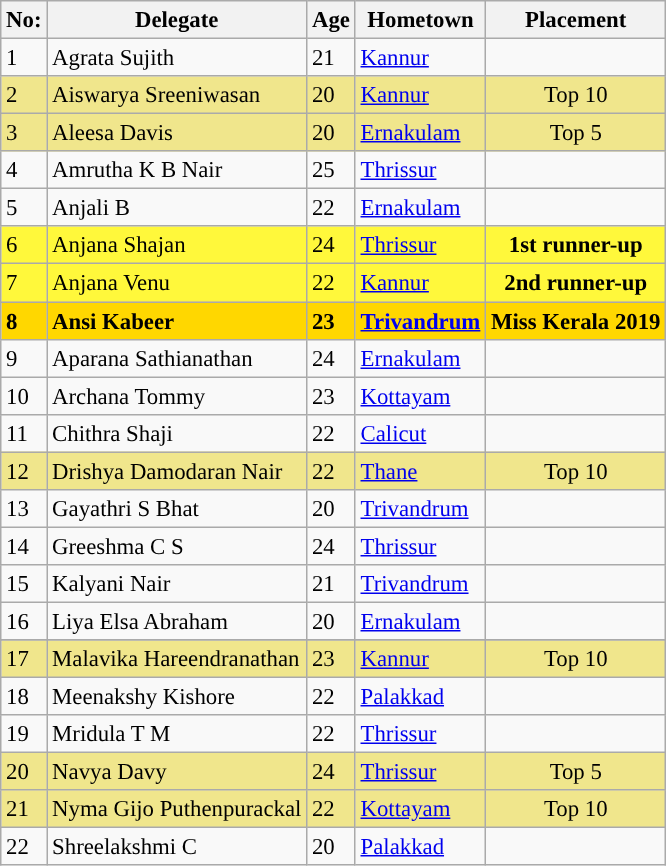<table class="wikitable sortable" style="font-size: 95%;">
<tr>
<th>No:</th>
<th>Delegate</th>
<th>Age</th>
<th>Hometown</th>
<th>Placement</th>
</tr>
<tr>
<td>1</td>
<td>Agrata Sujith</td>
<td>21</td>
<td><a href='#'>Kannur</a></td>
<td></td>
</tr>
<tr style="background-color:khaki">
<td>2</td>
<td>Aiswarya Sreeniwasan</td>
<td>20</td>
<td><a href='#'>Kannur</a></td>
<td align="center">Top 10</td>
</tr>
<tr style="background-color:khaki">
<td>3</td>
<td>Aleesa Davis</td>
<td>20</td>
<td><a href='#'>Ernakulam</a></td>
<td align="center">Top 5</td>
</tr>
<tr>
<td>4</td>
<td>Amrutha K B Nair</td>
<td>25</td>
<td><a href='#'>Thrissur</a></td>
<td></td>
</tr>
<tr>
<td>5</td>
<td>Anjali B</td>
<td>22</td>
<td><a href='#'>Ernakulam</a></td>
<td></td>
</tr>
<tr style="background-color:#FFF83B;">
<td>6</td>
<td>Anjana Shajan</td>
<td>24</td>
<td><a href='#'>Thrissur</a></td>
<td align="center"><strong>1st runner-up</strong></td>
</tr>
<tr style="background-color:#FFF83B;">
<td>7</td>
<td>Anjana Venu</td>
<td>22</td>
<td><a href='#'>Kannur</a></td>
<td align="center"><strong>2nd runner-up</strong></td>
</tr>
<tr style="background-color:gold">
<td><strong>8</strong></td>
<td><strong>Ansi Kabeer</strong></td>
<td><strong>23</strong></td>
<td><strong><a href='#'>Trivandrum</a></strong></td>
<td align="center"><strong>Miss Kerala 2019</strong></td>
</tr>
<tr>
<td>9</td>
<td>Aparana Sathianathan</td>
<td>24</td>
<td><a href='#'>Ernakulam</a></td>
<td></td>
</tr>
<tr>
<td>10</td>
<td>Archana Tommy</td>
<td>23</td>
<td><a href='#'>Kottayam</a></td>
<td></td>
</tr>
<tr>
<td>11</td>
<td>Chithra Shaji</td>
<td>22</td>
<td><a href='#'>Calicut</a></td>
<td></td>
</tr>
<tr style="background-color:khaki">
<td>12</td>
<td>Drishya Damodaran Nair</td>
<td>22</td>
<td><a href='#'>Thane</a></td>
<td align="center">Top 10</td>
</tr>
<tr>
<td>13</td>
<td>Gayathri S Bhat</td>
<td>20</td>
<td><a href='#'>Trivandrum</a></td>
<td></td>
</tr>
<tr>
<td>14</td>
<td>Greeshma C S</td>
<td>24</td>
<td><a href='#'>Thrissur</a></td>
<td></td>
</tr>
<tr>
<td>15</td>
<td>Kalyani Nair</td>
<td>21</td>
<td><a href='#'>Trivandrum</a></td>
<td></td>
</tr>
<tr>
<td>16</td>
<td>Liya Elsa Abraham</td>
<td>20</td>
<td><a href='#'>Ernakulam</a></td>
<td></td>
</tr>
<tr>
</tr>
<tr style="background-color:khaki">
<td>17</td>
<td>Malavika Hareendranathan</td>
<td>23</td>
<td><a href='#'>Kannur</a></td>
<td align="center">Top 10</td>
</tr>
<tr>
<td>18</td>
<td>Meenakshy Kishore</td>
<td>22</td>
<td><a href='#'>Palakkad</a></td>
<td></td>
</tr>
<tr>
<td>19</td>
<td>Mridula T M</td>
<td>22</td>
<td><a href='#'>Thrissur</a></td>
<td></td>
</tr>
<tr style="background-color:khaki">
<td>20</td>
<td>Navya Davy</td>
<td>24</td>
<td><a href='#'>Thrissur</a></td>
<td align="center">Top 5</td>
</tr>
<tr style="background-color:khaki">
<td>21</td>
<td>Nyma Gijo Puthenpurackal</td>
<td>22</td>
<td><a href='#'>Kottayam</a></td>
<td align="center">Top 10</td>
</tr>
<tr>
<td>22</td>
<td>Shreelakshmi C</td>
<td>20</td>
<td><a href='#'>Palakkad</a></td>
<td></td>
</tr>
</table>
